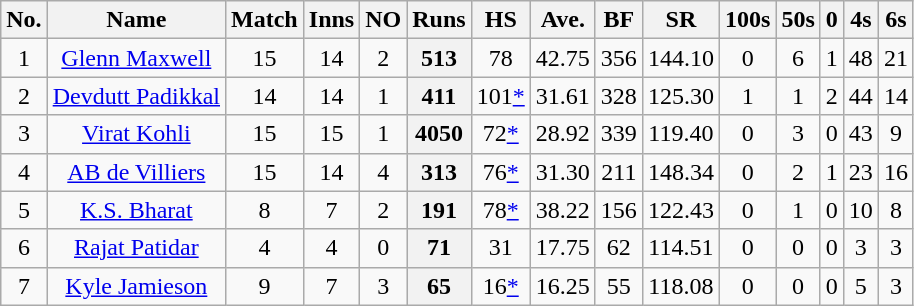<table class="wikitable sortable" style="text-align: center;">
<tr>
<th>No.</th>
<th>Name</th>
<th>Match</th>
<th>Inns</th>
<th>NO</th>
<th>Runs</th>
<th>HS</th>
<th>Ave.</th>
<th>BF</th>
<th>SR</th>
<th>100s</th>
<th>50s</th>
<th>0</th>
<th>4s</th>
<th>6s</th>
</tr>
<tr>
<td>1</td>
<td><a href='#'>Glenn Maxwell</a></td>
<td>15</td>
<td>14</td>
<td>2</td>
<th>513</th>
<td>78</td>
<td>42.75</td>
<td>356</td>
<td>144.10</td>
<td>0</td>
<td>6</td>
<td>1</td>
<td>48</td>
<td>21</td>
</tr>
<tr>
<td>2</td>
<td><a href='#'>Devdutt Padikkal</a></td>
<td>14</td>
<td>14</td>
<td>1</td>
<th>411</th>
<td>101<a href='#'>*</a></td>
<td>31.61</td>
<td>328</td>
<td>125.30</td>
<td>1</td>
<td>1</td>
<td>2</td>
<td>44</td>
<td>14</td>
</tr>
<tr>
<td>3</td>
<td><a href='#'>Virat Kohli</a></td>
<td>15</td>
<td>15</td>
<td>1</td>
<th>4050</th>
<td>72<a href='#'>*</a></td>
<td>28.92</td>
<td>339</td>
<td>119.40</td>
<td>0</td>
<td>3</td>
<td>0</td>
<td>43</td>
<td>9</td>
</tr>
<tr>
<td>4</td>
<td><a href='#'>AB de Villiers</a></td>
<td>15</td>
<td>14</td>
<td>4</td>
<th>313</th>
<td>76<a href='#'>*</a></td>
<td>31.30</td>
<td>211</td>
<td>148.34</td>
<td>0</td>
<td>2</td>
<td>1</td>
<td>23</td>
<td>16</td>
</tr>
<tr>
<td>5</td>
<td><a href='#'>K.S. Bharat</a></td>
<td>8</td>
<td>7</td>
<td>2</td>
<th>191</th>
<td>78<a href='#'>*</a></td>
<td>38.22</td>
<td>156</td>
<td>122.43</td>
<td>0</td>
<td>1</td>
<td>0</td>
<td>10</td>
<td>8</td>
</tr>
<tr>
<td>6</td>
<td><a href='#'>Rajat Patidar</a></td>
<td>4</td>
<td>4</td>
<td>0</td>
<th>71</th>
<td>31</td>
<td>17.75</td>
<td>62</td>
<td>114.51</td>
<td>0</td>
<td>0</td>
<td>0</td>
<td>3</td>
<td>3</td>
</tr>
<tr>
<td>7</td>
<td><a href='#'>Kyle Jamieson</a></td>
<td>9</td>
<td>7</td>
<td>3</td>
<th>65</th>
<td>16<a href='#'>*</a></td>
<td>16.25</td>
<td>55</td>
<td>118.08</td>
<td>0</td>
<td>0</td>
<td>0</td>
<td>5</td>
<td>3</td>
</tr>
</table>
